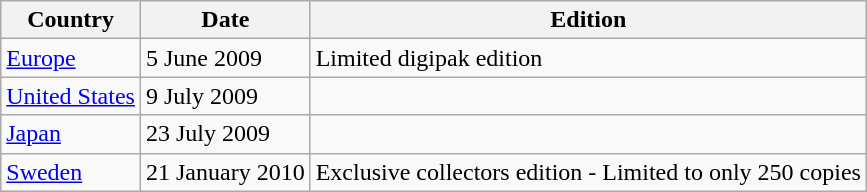<table class="wikitable">
<tr>
<th>Country</th>
<th>Date</th>
<th>Edition</th>
</tr>
<tr>
<td><a href='#'>Europe</a></td>
<td>5 June 2009</td>
<td>Limited digipak edition</td>
</tr>
<tr>
<td><a href='#'>United States</a></td>
<td>9 July 2009</td>
<td></td>
</tr>
<tr>
<td><a href='#'>Japan</a></td>
<td>23 July 2009</td>
<td></td>
</tr>
<tr>
<td><a href='#'>Sweden</a></td>
<td>21 January 2010</td>
<td>Exclusive collectors edition - Limited to only 250 copies</td>
</tr>
</table>
